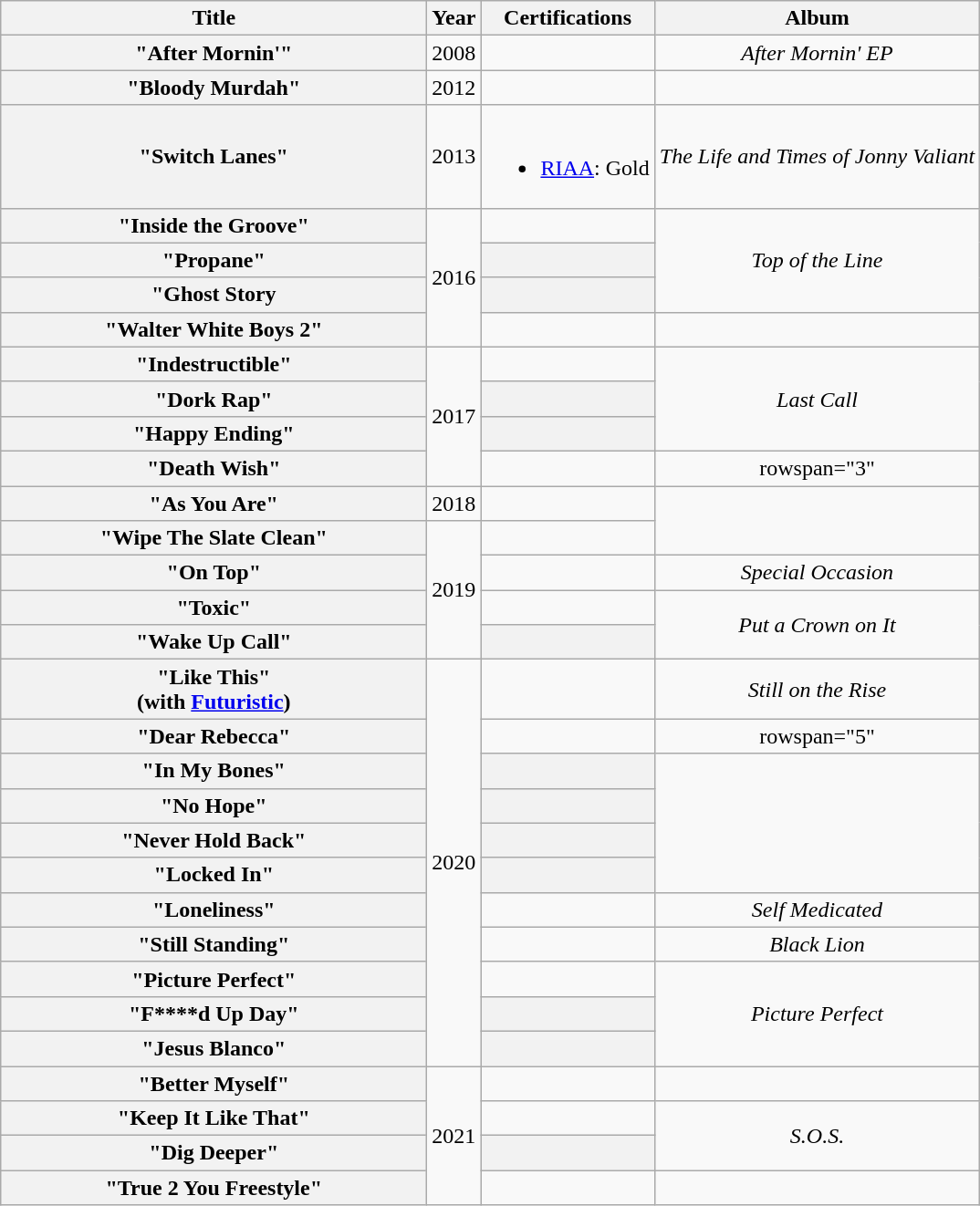<table class="wikitable plainrowheaders" style="text-align:center;">
<tr>
<th scope="col" style="width:19em;">Title</th>
<th scope="col">Year</th>
<th>Certifications</th>
<th scope="col">Album</th>
</tr>
<tr>
<th scope="row">"After Mornin'"<br></th>
<td>2008</td>
<td></td>
<td><em>After Mornin' EP</em></td>
</tr>
<tr>
<th scope="row">"Bloody Murdah"<br></th>
<td>2012</td>
<td></td>
<td></td>
</tr>
<tr>
<th scope="row">"Switch Lanes"<br></th>
<td>2013</td>
<td><br><ul><li><a href='#'>RIAA</a>: Gold</li></ul></td>
<td><em>The Life and Times of Jonny Valiant</em></td>
</tr>
<tr>
<th scope="row">"Inside the Groove"<br></th>
<td rowspan="4">2016</td>
<td></td>
<td rowspan="3"><em>Top of the Line</em></td>
</tr>
<tr>
<th scope="row">"Propane"<br></th>
<th></th>
</tr>
<tr>
<th scope="row">"Ghost Story</th>
<th></th>
</tr>
<tr>
<th scope="row">"Walter White Boys 2"<br></th>
<td></td>
<td></td>
</tr>
<tr>
<th scope="row">"Indestructible"</th>
<td rowspan="4">2017</td>
<td></td>
<td rowspan="3"><em>Last Call</em></td>
</tr>
<tr>
<th scope="row">"Dork Rap"</th>
<th></th>
</tr>
<tr>
<th scope="row">"Happy Ending"</th>
<th></th>
</tr>
<tr>
<th scope="row">"Death Wish"<br></th>
<td></td>
<td>rowspan="3"  </td>
</tr>
<tr>
<th scope="row">"As You Are"</th>
<td rowspan="1">2018</td>
<td></td>
</tr>
<tr>
<th scope="row">"Wipe The Slate Clean"<br></th>
<td rowspan="4">2019</td>
<td></td>
</tr>
<tr>
<th scope="row">"On Top"<br></th>
<td></td>
<td rowspan="1"><em>Special Occasion</em></td>
</tr>
<tr>
<th scope="row">"Toxic"</th>
<td></td>
<td rowspan="2"><em>Put a Crown on It</em></td>
</tr>
<tr>
<th scope="row">"Wake Up Call"<br></th>
<th></th>
</tr>
<tr>
<th scope="row">"Like This"<br><span>(with <a href='#'>Futuristic</a>)</span></th>
<td rowspan="11">2020</td>
<td></td>
<td><em>Still on the Rise</em></td>
</tr>
<tr>
<th scope="row">"Dear Rebecca"</th>
<td></td>
<td>rowspan="5" </td>
</tr>
<tr>
<th scope="row">"In My Bones"<br></th>
<th></th>
</tr>
<tr>
<th scope="row">"No Hope"<br></th>
<th></th>
</tr>
<tr>
<th scope="row">"Never Hold Back"<br></th>
<th></th>
</tr>
<tr>
<th scope="row">"Locked In"<br></th>
<th></th>
</tr>
<tr>
<th scope="row">"Loneliness"<br></th>
<td></td>
<td rowspan="1"><em>Self Medicated</em></td>
</tr>
<tr>
<th scope="row">"Still Standing"<br></th>
<td></td>
<td rowspan="1"><em>Black Lion</em></td>
</tr>
<tr>
<th scope="row">"Picture Perfect"<br></th>
<td></td>
<td rowspan="3"><em>Picture Perfect</em></td>
</tr>
<tr>
<th scope="row">"F****d Up Day"</th>
<th></th>
</tr>
<tr>
<th scope="row">"Jesus Blanco"<br></th>
<th></th>
</tr>
<tr>
<th scope="row">"Better Myself"<br></th>
<td rowspan="4">2021</td>
<td></td>
<td></td>
</tr>
<tr>
<th scope="row">"Keep It Like That"<br></th>
<td></td>
<td rowspan="2"><em>S.O.S.</em></td>
</tr>
<tr>
<th scope="row">"Dig Deeper"</th>
<th></th>
</tr>
<tr>
<th scope="row">"True 2 You Freestyle"</th>
<td></td>
<td></td>
</tr>
</table>
